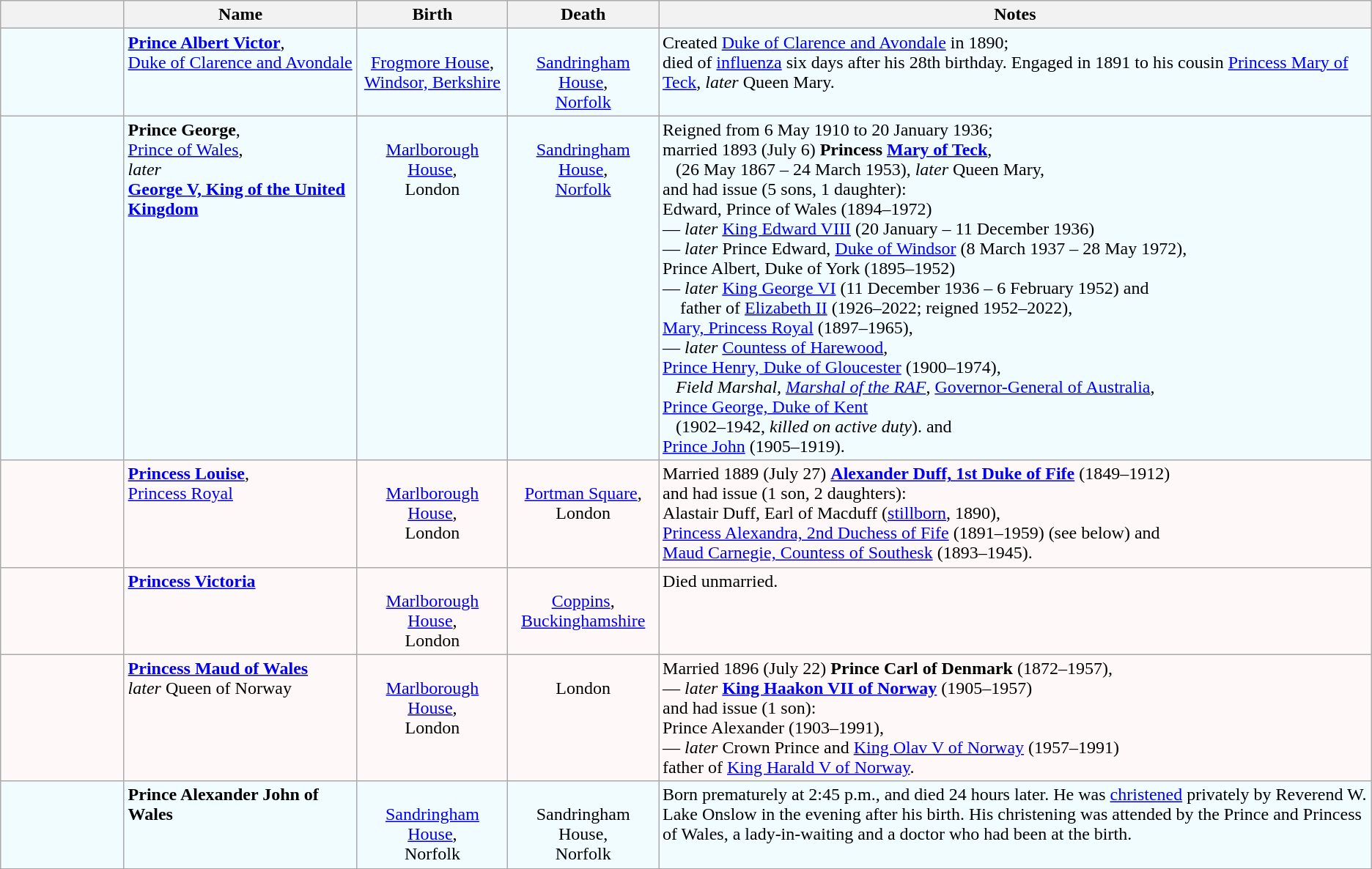<table class="sortable wikitable">
<tr>
<th class="unsortable" width="9%"> </th>
<th width="17%">Name</th>
<th width="11%">Birth</th>
<th width="11%">Death</th>
<th width="52%">Notes</th>
</tr>
<tr bgcolor=f0fcff valign="top">
<td align=center></td>
<td><a href='#'><strong>Prince Albert Victor</strong></a>,<br> <a href='#'>Duke of Clarence and Avondale</a></td>
<td align=center><br><a href='#'>Frogmore House</a>,<br> <a href='#'>Windsor, Berkshire</a></td>
<td align=center><br><a href='#'>Sandringham House</a>,<br> <a href='#'>Norfolk</a></td>
<td>Created <a href='#'>Duke of Clarence and Avondale</a> in 1890;<br> died of <a href='#'>influenza</a> six days after his 28th birthday. Engaged in 1891 to his cousin <a href='#'>Princess Mary of Teck</a>, <em>later</em> Queen Mary.</td>
</tr>
<tr bgcolor=f0fcff valign="top">
<td align=center></td>
<td><strong>Prince George</strong>,<br> <a href='#'>Prince of Wales</a>,<br> <em>later</em><br> <strong><a href='#'>George V, King of the United Kingdom</a></strong></td>
<td align=center><br><a href='#'>Marlborough House</a>,<br> London</td>
<td align=center><br><a href='#'>Sandringham House</a>,<br> <a href='#'>Norfolk</a></td>
<td>Reigned from 6 May 1910 to 20 January 1936;<br> married 1893 (July 6) <strong>Princess <a href='#'>Mary of Teck</a></strong>,<br>   (26 May 1867 – 24 March 1953), <em>later</em> Queen Mary,<br>and had issue (5 sons, 1 daughter):<br>Edward, Prince of Wales (1894–1972)<br>— <em>later</em> <a href='#'>King Edward VIII</a> (20 January – 11 December 1936) <br>— <em>later</em> Prince Edward, <a href='#'>Duke of Windsor</a> (8 March 1937 – 28 May 1972),<br>Prince Albert, Duke of York (1895–1952)<br>— <em>later</em> <a href='#'>King George VI</a> (11 December 1936 – 6 February 1952) and <br>     father of <a href='#'>Elizabeth II</a> (1926–2022; reigned 1952–2022),<br><a href='#'>Mary, Princess Royal</a> (1897–1965),<br>— <em>later</em> <a href='#'>Countess of Harewood</a>,<br> <a href='#'>Prince Henry, Duke of Gloucester</a> (1900–1974), <br>   <em>Field Marshal, <a href='#'>Marshal of the RAF</a></em>, <a href='#'>Governor-General of Australia</a>,<br> <a href='#'>Prince George, Duke of Kent</a><br>   (1902–1942, <em>killed on active duty</em>). and <br><a href='#'>Prince John</a> (1905–1919).</td>
</tr>
<tr bgcolor=fff8f8 valign="top">
<td align=center></td>
<td><a href='#'><strong>Princess Louise</strong></a>,<br><a href='#'>Princess Royal</a></td>
<td align=center><br><a href='#'>Marlborough House</a>,<br> London</td>
<td align=center><br><a href='#'>Portman Square</a>,<br> London</td>
<td>Married 1889 (July 27) <strong><a href='#'>Alexander Duff, 1st Duke of Fife</a></strong> (1849–1912)<br> and had issue (1 son, 2 daughters):<br> Alastair Duff, Earl of Macduff (<a href='#'>stillborn</a>, 1890),<br> <a href='#'>Princess Alexandra, 2nd Duchess of Fife</a> (1891–1959) (see below) and <br> <a href='#'>Maud Carnegie, Countess of Southesk</a> (1893–1945).</td>
</tr>
<tr bgcolor=fff8f8 valign="top">
<td align=center></td>
<td><strong><a href='#'>Princess Victoria</a></strong></td>
<td align=center><br><a href='#'>Marlborough House</a>,<br> London</td>
<td align=center><br><a href='#'>Coppins</a>, <a href='#'>Buckinghamshire</a></td>
<td>Died unmarried.</td>
</tr>
<tr bgcolor=fff8f8 valign="top">
<td align=center></td>
<td><strong><a href='#'>Princess Maud of Wales</a></strong><br><em>later</em> Queen of Norway</td>
<td align=center><br><a href='#'>Marlborough House</a>,<br> London</td>
<td align=center><br>London</td>
<td>Married 1896 (July 22) <strong>Prince Carl of Denmark</strong> (1872–1957),<br>— <em>later</em> <strong><a href='#'>King Haakon VII of Norway</a></strong> (1905–1957)<br> and had issue (1 son):<br> Prince Alexander (1903–1991),<br>— <em>later</em> Crown Prince and <a href='#'>King Olav V of Norway</a> (1957–1991)<br> father of <a href='#'>King Harald V of Norway</a>.</td>
</tr>
<tr bgcolor=f0fcff valign="top">
<td align=center></td>
<td><span></span><strong>Prince Alexander John of Wales</strong></td>
<td align=center><br><a href='#'>Sandringham House</a>,<br>Norfolk</td>
<td align=center><br>Sandringham House,<br>Norfolk</td>
<td>Born prematurely at 2:45 p.m., and died 24 hours later. He was <a href='#'>christened</a> privately by Reverend W. Lake Onslow in the evening after his birth. His christening was attended by the Prince and Princess of Wales, a lady-in-waiting and a doctor who had been at the birth.</td>
</tr>
</table>
